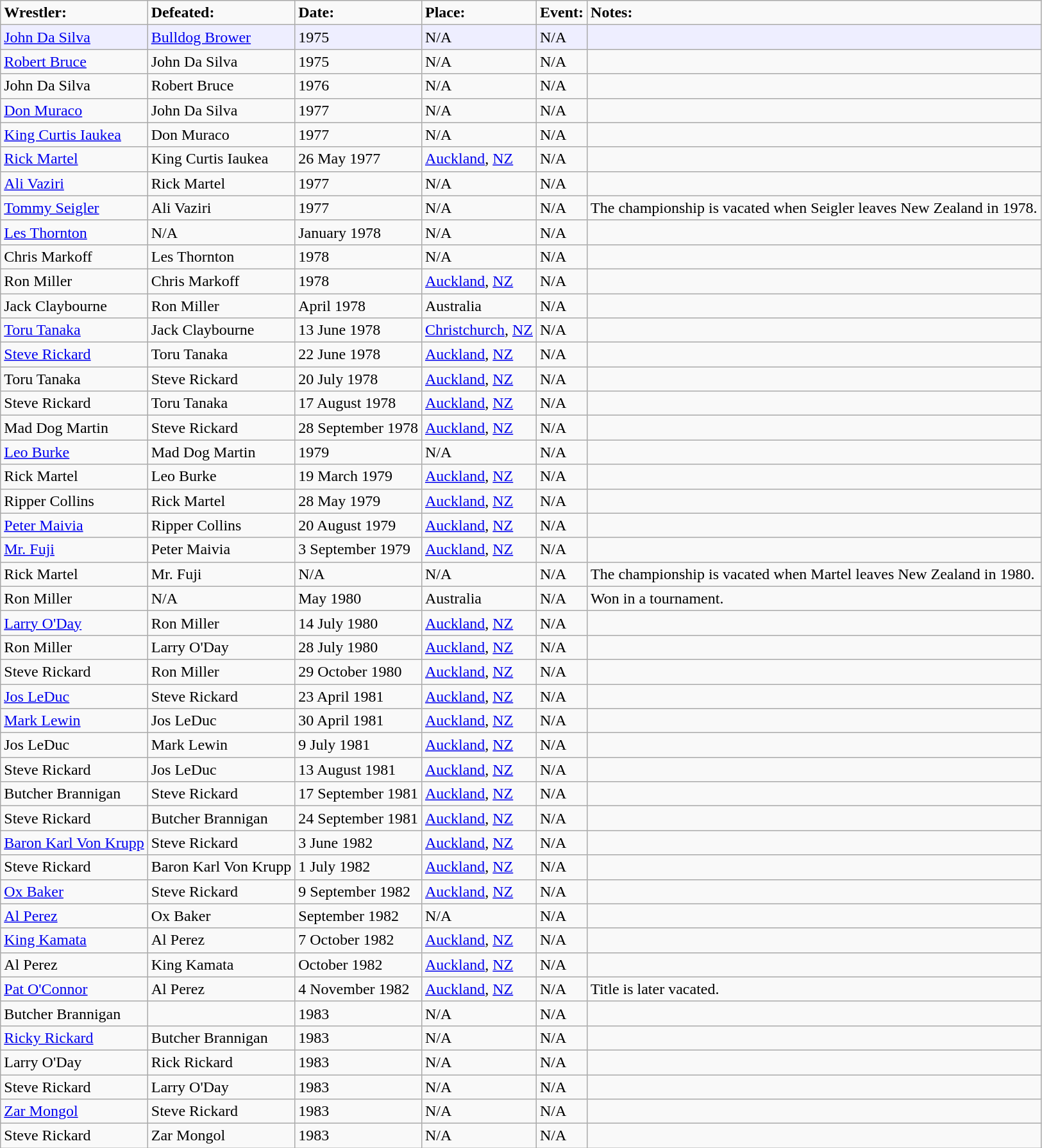<table class="wikitable sortable">
<tr style="background: #EEEFF;">
<td><strong>Wrestler:</strong></td>
<td><strong>Defeated:</strong></td>
<td><strong>Date:</strong></td>
<td><strong>Place:</strong></td>
<td><strong>Event:</strong></td>
<td><strong>Notes:</strong></td>
</tr>
<tr style="background: #EEEEFF;">
<td><a href='#'>John Da Silva</a></td>
<td><a href='#'>Bulldog Brower</a></td>
<td>1975</td>
<td>N/A</td>
<td>N/A</td>
<td></td>
</tr>
<tr>
<td><a href='#'>Robert Bruce</a></td>
<td>John Da Silva</td>
<td>1975</td>
<td>N/A</td>
<td>N/A</td>
<td></td>
</tr>
<tr>
<td>John Da Silva</td>
<td>Robert Bruce</td>
<td>1976</td>
<td>N/A</td>
<td>N/A</td>
<td></td>
</tr>
<tr>
<td><a href='#'>Don Muraco</a></td>
<td>John Da Silva</td>
<td>1977</td>
<td>N/A</td>
<td>N/A</td>
<td></td>
</tr>
<tr>
<td><a href='#'>King Curtis Iaukea</a></td>
<td>Don Muraco</td>
<td>1977</td>
<td>N/A</td>
<td>N/A</td>
<td></td>
</tr>
<tr>
<td><a href='#'>Rick Martel</a></td>
<td>King Curtis Iaukea</td>
<td>26 May 1977</td>
<td><a href='#'>Auckland</a>, <a href='#'>NZ</a></td>
<td>N/A</td>
<td></td>
</tr>
<tr>
<td><a href='#'>Ali Vaziri</a></td>
<td>Rick Martel</td>
<td>1977</td>
<td>N/A</td>
<td>N/A</td>
<td></td>
</tr>
<tr>
<td><a href='#'>Tommy Seigler</a></td>
<td>Ali Vaziri</td>
<td>1977</td>
<td>N/A</td>
<td>N/A</td>
<td>The championship is vacated when Seigler leaves New Zealand in 1978.</td>
</tr>
<tr>
<td><a href='#'>Les Thornton</a></td>
<td>N/A</td>
<td>January 1978</td>
<td>N/A</td>
<td>N/A</td>
<td></td>
</tr>
<tr>
<td>Chris Markoff</td>
<td>Les Thornton</td>
<td>1978</td>
<td>N/A</td>
<td>N/A</td>
<td></td>
</tr>
<tr>
<td>Ron Miller</td>
<td>Chris Markoff</td>
<td>1978</td>
<td><a href='#'>Auckland</a>, <a href='#'>NZ</a></td>
<td>N/A</td>
<td></td>
</tr>
<tr>
<td>Jack Claybourne</td>
<td>Ron Miller</td>
<td>April 1978</td>
<td>Australia</td>
<td>N/A</td>
<td></td>
</tr>
<tr>
<td><a href='#'>Toru Tanaka</a></td>
<td>Jack Claybourne</td>
<td>13 June 1978</td>
<td><a href='#'>Christchurch</a>, <a href='#'>NZ</a></td>
<td>N/A</td>
<td></td>
</tr>
<tr>
<td><a href='#'>Steve Rickard</a></td>
<td>Toru Tanaka</td>
<td>22 June 1978</td>
<td><a href='#'>Auckland</a>, <a href='#'>NZ</a></td>
<td>N/A</td>
<td></td>
</tr>
<tr>
<td>Toru Tanaka</td>
<td>Steve Rickard</td>
<td>20 July 1978</td>
<td><a href='#'>Auckland</a>, <a href='#'>NZ</a></td>
<td>N/A</td>
<td></td>
</tr>
<tr>
<td>Steve Rickard</td>
<td>Toru Tanaka</td>
<td>17 August 1978</td>
<td><a href='#'>Auckland</a>, <a href='#'>NZ</a></td>
<td>N/A</td>
<td></td>
</tr>
<tr>
<td>Mad Dog Martin</td>
<td>Steve Rickard</td>
<td>28 September 1978</td>
<td><a href='#'>Auckland</a>, <a href='#'>NZ</a></td>
<td>N/A</td>
<td></td>
</tr>
<tr>
<td><a href='#'>Leo Burke</a></td>
<td>Mad Dog Martin</td>
<td>1979</td>
<td>N/A</td>
<td>N/A</td>
<td></td>
</tr>
<tr>
<td>Rick Martel</td>
<td>Leo Burke</td>
<td>19 March 1979</td>
<td><a href='#'>Auckland</a>, <a href='#'>NZ</a></td>
<td>N/A</td>
<td></td>
</tr>
<tr>
<td>Ripper Collins</td>
<td>Rick Martel</td>
<td>28 May 1979</td>
<td><a href='#'>Auckland</a>, <a href='#'>NZ</a></td>
<td>N/A</td>
<td></td>
</tr>
<tr>
<td><a href='#'>Peter Maivia</a></td>
<td>Ripper Collins</td>
<td>20 August 1979</td>
<td><a href='#'>Auckland</a>, <a href='#'>NZ</a></td>
<td>N/A</td>
<td></td>
</tr>
<tr>
<td><a href='#'>Mr. Fuji</a></td>
<td>Peter Maivia</td>
<td>3 September 1979</td>
<td><a href='#'>Auckland</a>, <a href='#'>NZ</a></td>
<td>N/A</td>
<td></td>
</tr>
<tr>
<td>Rick Martel</td>
<td>Mr. Fuji</td>
<td>N/A</td>
<td>N/A</td>
<td>N/A</td>
<td>The championship is vacated when Martel leaves New Zealand in 1980.</td>
</tr>
<tr>
<td>Ron Miller</td>
<td>N/A</td>
<td>May 1980</td>
<td>Australia</td>
<td>N/A</td>
<td>Won in a tournament.</td>
</tr>
<tr>
<td><a href='#'>Larry O'Day</a></td>
<td>Ron Miller</td>
<td>14 July 1980</td>
<td><a href='#'>Auckland</a>, <a href='#'>NZ</a></td>
<td>N/A</td>
<td></td>
</tr>
<tr>
<td>Ron Miller</td>
<td>Larry O'Day</td>
<td>28 July 1980</td>
<td><a href='#'>Auckland</a>, <a href='#'>NZ</a></td>
<td>N/A</td>
<td></td>
</tr>
<tr>
<td>Steve Rickard</td>
<td>Ron Miller</td>
<td>29 October 1980</td>
<td><a href='#'>Auckland</a>, <a href='#'>NZ</a></td>
<td>N/A</td>
<td></td>
</tr>
<tr>
<td><a href='#'>Jos LeDuc</a></td>
<td>Steve Rickard</td>
<td>23 April 1981</td>
<td><a href='#'>Auckland</a>, <a href='#'>NZ</a></td>
<td>N/A</td>
<td></td>
</tr>
<tr>
<td><a href='#'>Mark Lewin</a></td>
<td>Jos LeDuc</td>
<td>30 April 1981</td>
<td><a href='#'>Auckland</a>, <a href='#'>NZ</a></td>
<td>N/A</td>
<td></td>
</tr>
<tr>
<td>Jos LeDuc</td>
<td>Mark Lewin</td>
<td>9 July 1981</td>
<td><a href='#'>Auckland</a>, <a href='#'>NZ</a></td>
<td>N/A</td>
<td></td>
</tr>
<tr>
<td>Steve Rickard</td>
<td>Jos LeDuc</td>
<td>13 August 1981</td>
<td><a href='#'>Auckland</a>, <a href='#'>NZ</a></td>
<td>N/A</td>
<td></td>
</tr>
<tr>
<td>Butcher Brannigan</td>
<td>Steve Rickard</td>
<td>17 September 1981</td>
<td><a href='#'>Auckland</a>, <a href='#'>NZ</a></td>
<td>N/A</td>
<td></td>
</tr>
<tr>
<td>Steve Rickard</td>
<td>Butcher Brannigan</td>
<td>24 September 1981</td>
<td><a href='#'>Auckland</a>, <a href='#'>NZ</a></td>
<td>N/A</td>
<td></td>
</tr>
<tr>
<td><a href='#'>Baron Karl Von Krupp</a></td>
<td>Steve Rickard</td>
<td>3 June 1982</td>
<td><a href='#'>Auckland</a>, <a href='#'>NZ</a></td>
<td>N/A</td>
<td></td>
</tr>
<tr>
<td>Steve Rickard</td>
<td>Baron Karl Von Krupp</td>
<td>1 July 1982</td>
<td><a href='#'>Auckland</a>, <a href='#'>NZ</a></td>
<td>N/A</td>
<td></td>
</tr>
<tr>
<td><a href='#'>Ox Baker</a></td>
<td>Steve Rickard</td>
<td>9 September 1982</td>
<td><a href='#'>Auckland</a>, <a href='#'>NZ</a></td>
<td>N/A</td>
<td></td>
</tr>
<tr>
<td><a href='#'>Al Perez</a></td>
<td>Ox Baker</td>
<td>September 1982</td>
<td>N/A</td>
<td>N/A</td>
<td></td>
</tr>
<tr>
<td><a href='#'>King Kamata</a></td>
<td>Al Perez</td>
<td>7 October 1982</td>
<td><a href='#'>Auckland</a>, <a href='#'>NZ</a></td>
<td>N/A</td>
<td></td>
</tr>
<tr>
<td>Al Perez</td>
<td>King Kamata</td>
<td>October 1982</td>
<td><a href='#'>Auckland</a>, <a href='#'>NZ</a></td>
<td>N/A</td>
<td></td>
</tr>
<tr>
<td><a href='#'>Pat O'Connor</a></td>
<td>Al Perez</td>
<td>4 November 1982</td>
<td><a href='#'>Auckland</a>, <a href='#'>NZ</a></td>
<td>N/A</td>
<td>Title is later vacated.</td>
</tr>
<tr>
<td>Butcher Brannigan</td>
<td></td>
<td>1983</td>
<td>N/A</td>
<td>N/A</td>
<td></td>
</tr>
<tr>
<td><a href='#'>Ricky Rickard</a></td>
<td>Butcher Brannigan</td>
<td>1983</td>
<td>N/A</td>
<td>N/A</td>
<td></td>
</tr>
<tr>
<td>Larry O'Day</td>
<td>Rick Rickard</td>
<td>1983</td>
<td>N/A</td>
<td>N/A</td>
<td></td>
</tr>
<tr>
<td>Steve Rickard</td>
<td>Larry O'Day</td>
<td>1983</td>
<td>N/A</td>
<td>N/A</td>
<td></td>
</tr>
<tr>
<td><a href='#'>Zar Mongol</a></td>
<td>Steve Rickard</td>
<td>1983</td>
<td>N/A</td>
<td>N/A</td>
<td></td>
</tr>
<tr>
<td>Steve Rickard</td>
<td>Zar Mongol</td>
<td>1983</td>
<td>N/A</td>
<td>N/A</td>
<td></td>
</tr>
</table>
